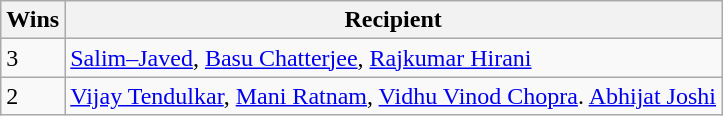<table class="wikitable">
<tr>
<th>Wins</th>
<th>Recipient</th>
</tr>
<tr>
<td>3</td>
<td><a href='#'>Salim–Javed</a>, <a href='#'>Basu Chatterjee</a>, <a href='#'>Rajkumar Hirani</a></td>
</tr>
<tr>
<td>2</td>
<td><a href='#'>Vijay Tendulkar</a>, <a href='#'>Mani Ratnam</a>, <a href='#'>Vidhu Vinod Chopra</a>. <a href='#'>Abhijat Joshi</a></td>
</tr>
</table>
